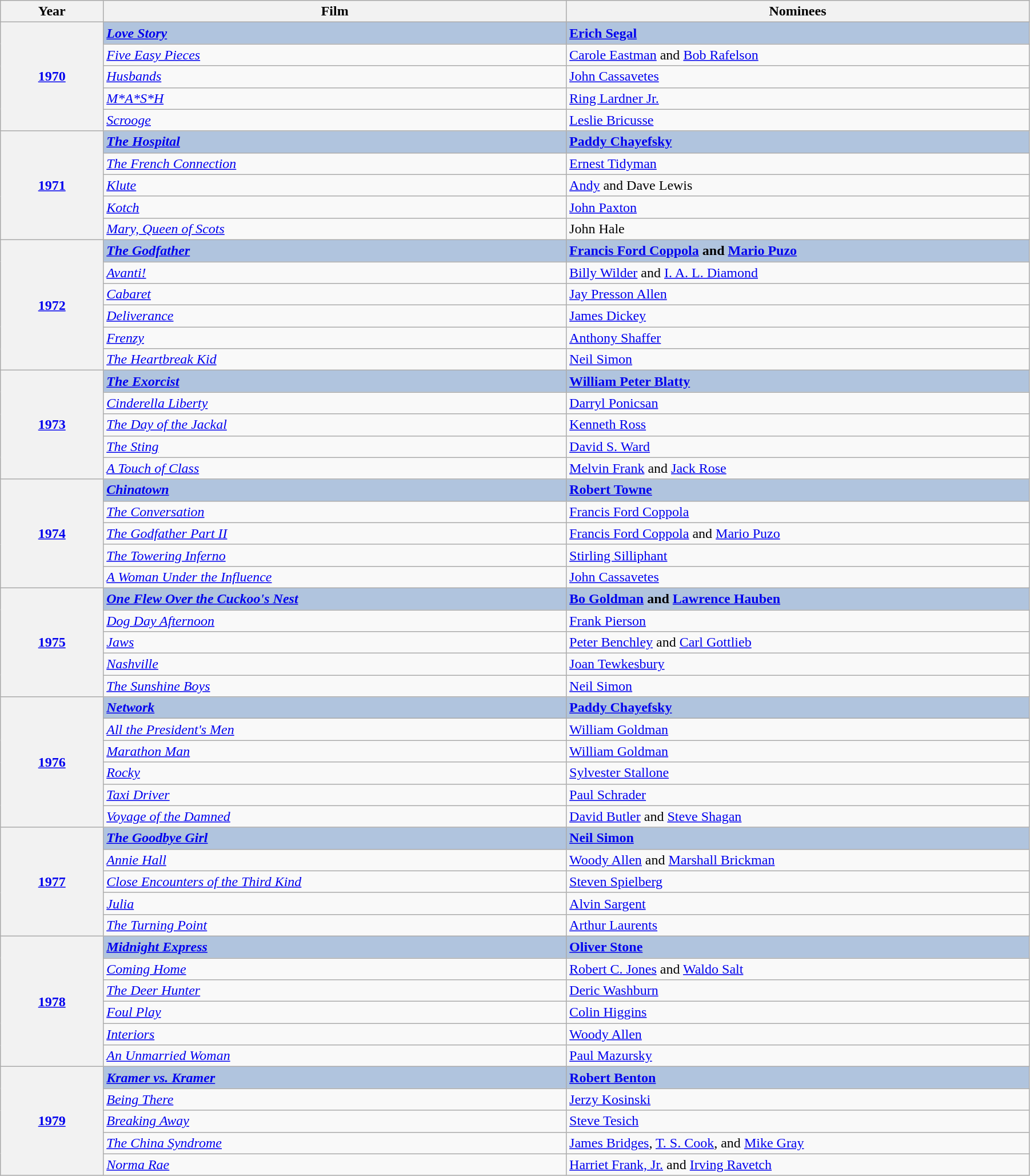<table class="wikitable sortable" width="95%" cellpadding="5">
<tr>
<th width="10%">Year</th>
<th width="45%">Film</th>
<th width="45%">Nominees</th>
</tr>
<tr>
<th rowspan="5" style="text-align:center;"><a href='#'>1970</a></th>
<td style="background:#B0C4DE;"><strong><em><a href='#'>Love Story</a></em></strong></td>
<td style="background:#B0C4DE;"><strong><a href='#'>Erich Segal</a> </strong></td>
</tr>
<tr>
<td><em><a href='#'>Five Easy Pieces</a></em></td>
<td><a href='#'>Carole Eastman</a> and <a href='#'>Bob Rafelson</a></td>
</tr>
<tr>
<td><em><a href='#'>Husbands</a></em></td>
<td><a href='#'>John Cassavetes</a></td>
</tr>
<tr>
<td><em><a href='#'>M*A*S*H</a></em></td>
<td><a href='#'>Ring Lardner Jr.</a></td>
</tr>
<tr>
<td><em><a href='#'>Scrooge</a></em></td>
<td><a href='#'>Leslie Bricusse</a></td>
</tr>
<tr>
<th rowspan="5" style="text-align:center;"><a href='#'>1971</a></th>
<td style="background:#B0C4DE;"><strong><em><a href='#'>The Hospital</a></em></strong></td>
<td style="background:#B0C4DE;"><strong><a href='#'>Paddy Chayefsky</a> </strong></td>
</tr>
<tr>
<td><em><a href='#'>The French Connection</a></em></td>
<td><a href='#'>Ernest Tidyman</a></td>
</tr>
<tr>
<td><em><a href='#'>Klute</a></em></td>
<td><a href='#'>Andy</a> and Dave Lewis</td>
</tr>
<tr>
<td><em><a href='#'>Kotch</a></em></td>
<td><a href='#'>John Paxton</a></td>
</tr>
<tr>
<td><em><a href='#'>Mary, Queen of Scots</a></em></td>
<td>John Hale</td>
</tr>
<tr>
<th rowspan="6" style="text-align:center;"><a href='#'>1972</a></th>
<td style="background:#B0C4DE;"><strong><em><a href='#'>The Godfather</a></em></strong></td>
<td style="background:#B0C4DE;"><strong><a href='#'>Francis Ford Coppola</a> and <a href='#'>Mario Puzo</a> </strong></td>
</tr>
<tr>
<td><em><a href='#'>Avanti!</a></em></td>
<td><a href='#'>Billy Wilder</a> and <a href='#'>I. A. L. Diamond</a></td>
</tr>
<tr>
<td><em><a href='#'>Cabaret</a></em></td>
<td><a href='#'>Jay Presson Allen</a></td>
</tr>
<tr>
<td><em><a href='#'>Deliverance</a></em></td>
<td><a href='#'>James Dickey</a></td>
</tr>
<tr>
<td><em><a href='#'>Frenzy</a></em></td>
<td><a href='#'>Anthony Shaffer</a></td>
</tr>
<tr>
<td><em><a href='#'>The Heartbreak Kid</a></em></td>
<td><a href='#'>Neil Simon</a></td>
</tr>
<tr>
<th rowspan="5" style="text-align:center;"><a href='#'>1973</a></th>
<td style="background:#B0C4DE;"><strong><em><a href='#'>The Exorcist</a></em></strong></td>
<td style="background:#B0C4DE;"><strong><a href='#'>William Peter Blatty</a> </strong></td>
</tr>
<tr>
<td><em><a href='#'>Cinderella Liberty</a></em></td>
<td><a href='#'>Darryl Ponicsan</a></td>
</tr>
<tr>
<td><em><a href='#'>The Day of the Jackal</a></em></td>
<td><a href='#'>Kenneth Ross</a></td>
</tr>
<tr>
<td><em><a href='#'>The Sting</a></em></td>
<td><a href='#'>David S. Ward</a></td>
</tr>
<tr>
<td><em><a href='#'>A Touch of Class</a></em></td>
<td><a href='#'>Melvin Frank</a> and <a href='#'>Jack Rose</a></td>
</tr>
<tr>
<th rowspan="5" style="text-align:center;"><a href='#'>1974</a></th>
<td style="background:#B0C4DE;"><strong><em><a href='#'>Chinatown</a></em></strong></td>
<td style="background:#B0C4DE;"><strong><a href='#'>Robert Towne</a> </strong></td>
</tr>
<tr>
<td><em><a href='#'>The Conversation</a></em></td>
<td><a href='#'>Francis Ford Coppola</a></td>
</tr>
<tr>
<td><em><a href='#'>The Godfather Part II</a></em></td>
<td><a href='#'>Francis Ford Coppola</a> and <a href='#'>Mario Puzo</a></td>
</tr>
<tr>
<td><em><a href='#'>The Towering Inferno</a></em></td>
<td><a href='#'>Stirling Silliphant</a></td>
</tr>
<tr>
<td><em><a href='#'>A Woman Under the Influence</a></em></td>
<td><a href='#'>John Cassavetes</a></td>
</tr>
<tr>
<th rowspan="5" style="text-align:center;"><a href='#'>1975</a></th>
<td style="background:#B0C4DE;"><strong><em><a href='#'>One Flew Over the Cuckoo's Nest</a></em></strong></td>
<td style="background:#B0C4DE;"><strong><a href='#'>Bo Goldman</a> and <a href='#'>Lawrence Hauben</a> </strong></td>
</tr>
<tr>
<td><em><a href='#'>Dog Day Afternoon</a></em></td>
<td><a href='#'>Frank Pierson</a></td>
</tr>
<tr>
<td><em><a href='#'>Jaws</a></em></td>
<td><a href='#'>Peter Benchley</a> and <a href='#'>Carl Gottlieb</a></td>
</tr>
<tr>
<td><em><a href='#'>Nashville</a></em></td>
<td><a href='#'>Joan Tewkesbury</a></td>
</tr>
<tr>
<td><em><a href='#'>The Sunshine Boys</a></em></td>
<td><a href='#'>Neil Simon</a></td>
</tr>
<tr>
<th rowspan="6" style="text-align:center;"><a href='#'>1976</a></th>
<td style="background:#B0C4DE;"><strong><em><a href='#'>Network</a></em></strong></td>
<td style="background:#B0C4DE;"><strong><a href='#'>Paddy Chayefsky</a> </strong></td>
</tr>
<tr>
<td><em><a href='#'>All the President's Men</a></em></td>
<td><a href='#'>William Goldman</a></td>
</tr>
<tr>
<td><em><a href='#'>Marathon Man</a></em></td>
<td><a href='#'>William Goldman</a></td>
</tr>
<tr>
<td><em><a href='#'>Rocky</a></em></td>
<td><a href='#'>Sylvester Stallone</a></td>
</tr>
<tr>
<td><em><a href='#'>Taxi Driver</a></em></td>
<td><a href='#'>Paul Schrader</a></td>
</tr>
<tr>
<td><em><a href='#'>Voyage of the Damned</a></em></td>
<td><a href='#'>David Butler</a> and <a href='#'>Steve Shagan</a></td>
</tr>
<tr>
<th rowspan="5" style="text-align:center;"><a href='#'>1977</a></th>
<td style="background:#B0C4DE;"><strong><em><a href='#'>The Goodbye Girl</a></em></strong></td>
<td style="background:#B0C4DE;"><strong><a href='#'>Neil Simon</a> </strong></td>
</tr>
<tr>
<td><em><a href='#'>Annie Hall</a></em></td>
<td><a href='#'>Woody Allen</a> and <a href='#'>Marshall Brickman</a></td>
</tr>
<tr>
<td><em><a href='#'>Close Encounters of the Third Kind</a></em></td>
<td><a href='#'>Steven Spielberg</a></td>
</tr>
<tr>
<td><em><a href='#'>Julia</a></em></td>
<td><a href='#'>Alvin Sargent</a></td>
</tr>
<tr>
<td><em><a href='#'>The Turning Point</a></em></td>
<td><a href='#'>Arthur Laurents</a></td>
</tr>
<tr>
<th rowspan="6" style="text-align:center;"><a href='#'>1978</a></th>
<td style="background:#B0C4DE;"><strong><em><a href='#'>Midnight Express</a></em></strong></td>
<td style="background:#B0C4DE;"><strong><a href='#'>Oliver Stone</a> </strong></td>
</tr>
<tr>
<td><em><a href='#'>Coming Home</a></em></td>
<td><a href='#'>Robert C. Jones</a> and <a href='#'>Waldo Salt</a></td>
</tr>
<tr>
<td><em><a href='#'>The Deer Hunter</a></em></td>
<td><a href='#'>Deric Washburn</a></td>
</tr>
<tr>
<td><em><a href='#'>Foul Play</a></em></td>
<td><a href='#'>Colin Higgins</a></td>
</tr>
<tr>
<td><em><a href='#'>Interiors</a></em></td>
<td><a href='#'>Woody Allen</a></td>
</tr>
<tr>
<td><em><a href='#'>An Unmarried Woman</a></em></td>
<td><a href='#'>Paul Mazursky</a></td>
</tr>
<tr>
<th rowspan="5" style="text-align:center;"><a href='#'>1979</a></th>
<td style="background:#B0C4DE;"><strong><em><a href='#'>Kramer vs. Kramer</a></em></strong></td>
<td style="background:#B0C4DE;"><strong><a href='#'>Robert Benton</a> </strong></td>
</tr>
<tr>
<td><em><a href='#'>Being There</a></em></td>
<td><a href='#'>Jerzy Kosinski</a></td>
</tr>
<tr>
<td><em><a href='#'>Breaking Away</a></em></td>
<td><a href='#'>Steve Tesich</a></td>
</tr>
<tr>
<td><em><a href='#'>The China Syndrome</a></em></td>
<td><a href='#'>James Bridges</a>, <a href='#'>T. S. Cook</a>, and <a href='#'>Mike Gray</a></td>
</tr>
<tr>
<td><em><a href='#'>Norma Rae</a></em></td>
<td><a href='#'>Harriet Frank, Jr.</a> and <a href='#'>Irving Ravetch</a></td>
</tr>
</table>
